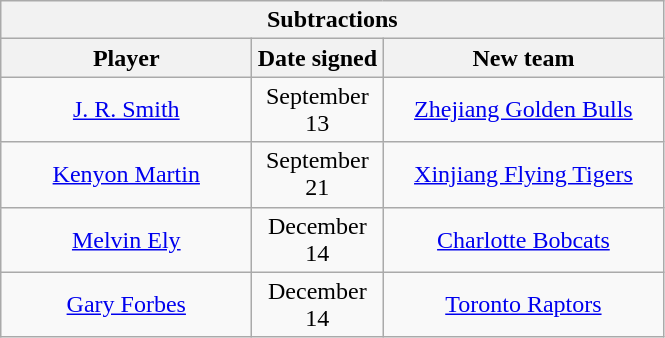<table class="wikitable" style="text-align:center">
<tr>
<th colspan=3>Subtractions</th>
</tr>
<tr>
<th style="width:160px">Player</th>
<th style="width:80px">Date signed</th>
<th style="width:180px">New team</th>
</tr>
<tr>
<td><a href='#'>J. R. Smith</a></td>
<td>September 13</td>
<td><a href='#'>Zhejiang Golden Bulls</a> <br></td>
</tr>
<tr>
<td><a href='#'>Kenyon Martin</a></td>
<td>September 21</td>
<td><a href='#'>Xinjiang Flying Tigers</a> <br></td>
</tr>
<tr>
<td><a href='#'>Melvin Ely</a></td>
<td>December 14</td>
<td><a href='#'>Charlotte Bobcats</a></td>
</tr>
<tr>
<td><a href='#'>Gary Forbes</a></td>
<td>December 14</td>
<td><a href='#'>Toronto Raptors</a></td>
</tr>
</table>
